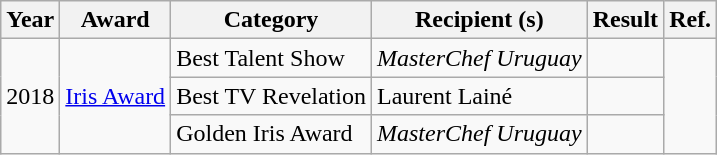<table class="wikitable">
<tr>
<th>Year</th>
<th>Award</th>
<th>Category</th>
<th>Recipient (s)</th>
<th>Result</th>
<th>Ref.</th>
</tr>
<tr>
<td rowspan="3">2018</td>
<td rowspan="3"><a href='#'>Iris Award</a></td>
<td>Best Talent Show</td>
<td><em>MasterChef Uruguay</em></td>
<td></td>
<td rowspan="3"></td>
</tr>
<tr>
<td>Best TV Revelation</td>
<td>Laurent Lainé</td>
<td></td>
</tr>
<tr>
<td>Golden Iris Award</td>
<td><em>MasterChef Uruguay</em></td>
<td></td>
</tr>
</table>
